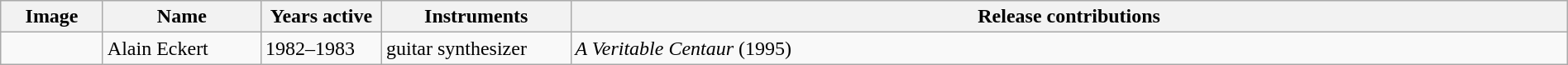<table class="wikitable" border="1" width="100%">
<tr>
<th width="75">Image</th>
<th width="120">Name</th>
<th width="90">Years active</th>
<th width="145">Instruments</th>
<th>Release contributions</th>
</tr>
<tr>
<td></td>
<td>Alain Eckert</td>
<td>1982–1983</td>
<td>guitar synthesizer</td>
<td><em>A Veritable Centaur</em> (1995)</td>
</tr>
</table>
